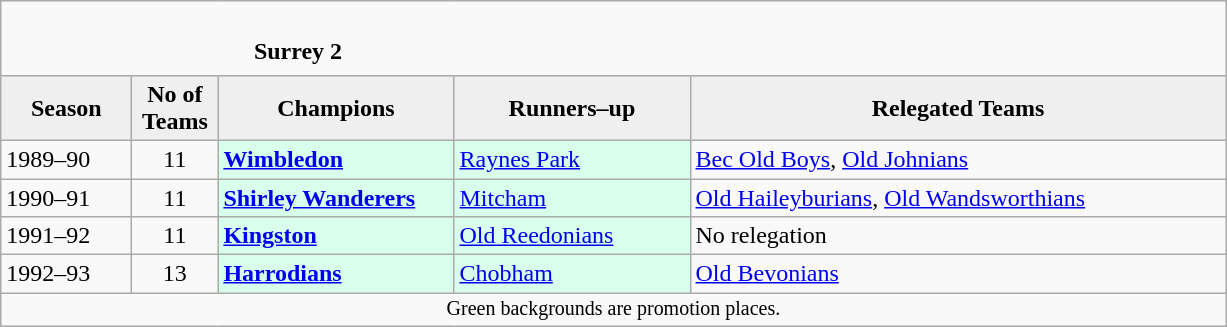<table class="wikitable" style="text-align: left;">
<tr>
<td colspan="11" cellpadding="0" cellspacing="0"><br><table border="0" style="width:100%;" cellpadding="0" cellspacing="0">
<tr>
<td style="width:20%; border:0;"></td>
<td style="border:0;"><strong>Surrey 2</strong></td>
<td style="width:20%; border:0;"></td>
</tr>
</table>
</td>
</tr>
<tr>
<th style="background:#efefef; width:80px;">Season</th>
<th style="background:#efefef; width:50px;">No of Teams</th>
<th style="background:#efefef; width:150px;">Champions</th>
<th style="background:#efefef; width:150px;">Runners–up</th>
<th style="background:#efefef; width:350px;">Relegated Teams</th>
</tr>
<tr align=left>
<td>1989–90</td>
<td style="text-align: center;">11</td>
<td style="background:#d8ffeb;"><strong><a href='#'>Wimbledon</a></strong></td>
<td style="background:#d8ffeb;"><a href='#'>Raynes Park</a></td>
<td><a href='#'>Bec Old Boys</a>, <a href='#'>Old Johnians</a></td>
</tr>
<tr>
<td>1990–91</td>
<td style="text-align: center;">11</td>
<td style="background:#d8ffeb;"><strong><a href='#'>Shirley Wanderers</a></strong></td>
<td style="background:#d8ffeb;"><a href='#'>Mitcham</a></td>
<td><a href='#'>Old Haileyburians</a>, <a href='#'>Old Wandsworthians</a></td>
</tr>
<tr>
<td>1991–92</td>
<td style="text-align: center;">11</td>
<td style="background:#d8ffeb;"><strong><a href='#'>Kingston</a></strong></td>
<td style="background:#d8ffeb;"><a href='#'>Old Reedonians</a></td>
<td>No relegation</td>
</tr>
<tr>
<td>1992–93</td>
<td style="text-align: center;">13</td>
<td style="background:#d8ffeb;"><strong><a href='#'>Harrodians</a></strong></td>
<td style="background:#d8ffeb;"><a href='#'>Chobham</a></td>
<td><a href='#'>Old Bevonians</a></td>
</tr>
<tr>
<td colspan="15"  style="border:0; font-size:smaller; text-align:center;">Green backgrounds are promotion places.</td>
</tr>
</table>
